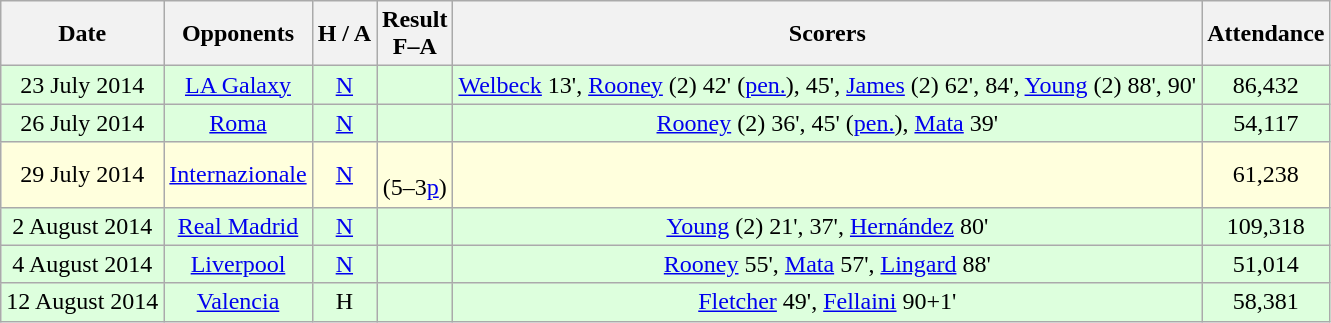<table class="wikitable" style="text-align:center">
<tr>
<th>Date</th>
<th>Opponents</th>
<th>H / A</th>
<th>Result<br>F–A</th>
<th>Scorers</th>
<th>Attendance</th>
</tr>
<tr bgcolor="#ddffdd">
<td>23 July 2014</td>
<td><a href='#'>LA Galaxy</a></td>
<td><a href='#'>N</a></td>
<td></td>
<td><a href='#'>Welbeck</a> 13', <a href='#'>Rooney</a> (2) 42' (<a href='#'>pen.</a>), 45', <a href='#'>James</a> (2) 62', 84', <a href='#'>Young</a> (2) 88', 90'</td>
<td>86,432</td>
</tr>
<tr bgcolor="#ddffdd">
<td>26 July 2014</td>
<td><a href='#'>Roma</a></td>
<td><a href='#'>N</a></td>
<td></td>
<td><a href='#'>Rooney</a> (2) 36', 45' (<a href='#'>pen.</a>), <a href='#'>Mata</a> 39'</td>
<td>54,117</td>
</tr>
<tr bgcolor="#ffffdd">
<td>29 July 2014</td>
<td><a href='#'>Internazionale</a></td>
<td><a href='#'>N</a></td>
<td><br>(5–3<a href='#'>p</a>)</td>
<td></td>
<td>61,238</td>
</tr>
<tr bgcolor="#ddffdd">
<td>2 August 2014</td>
<td><a href='#'>Real Madrid</a></td>
<td><a href='#'>N</a></td>
<td></td>
<td><a href='#'>Young</a> (2) 21', 37', <a href='#'>Hernández</a> 80'</td>
<td>109,318</td>
</tr>
<tr bgcolor="#ddffdd">
<td>4 August 2014</td>
<td><a href='#'>Liverpool</a></td>
<td><a href='#'>N</a></td>
<td></td>
<td><a href='#'>Rooney</a> 55', <a href='#'>Mata</a> 57', <a href='#'>Lingard</a> 88'</td>
<td>51,014</td>
</tr>
<tr bgcolor="#ddffdd">
<td>12 August 2014</td>
<td><a href='#'>Valencia</a></td>
<td>H</td>
<td></td>
<td><a href='#'>Fletcher</a> 49', <a href='#'>Fellaini</a> 90+1'</td>
<td>58,381</td>
</tr>
</table>
